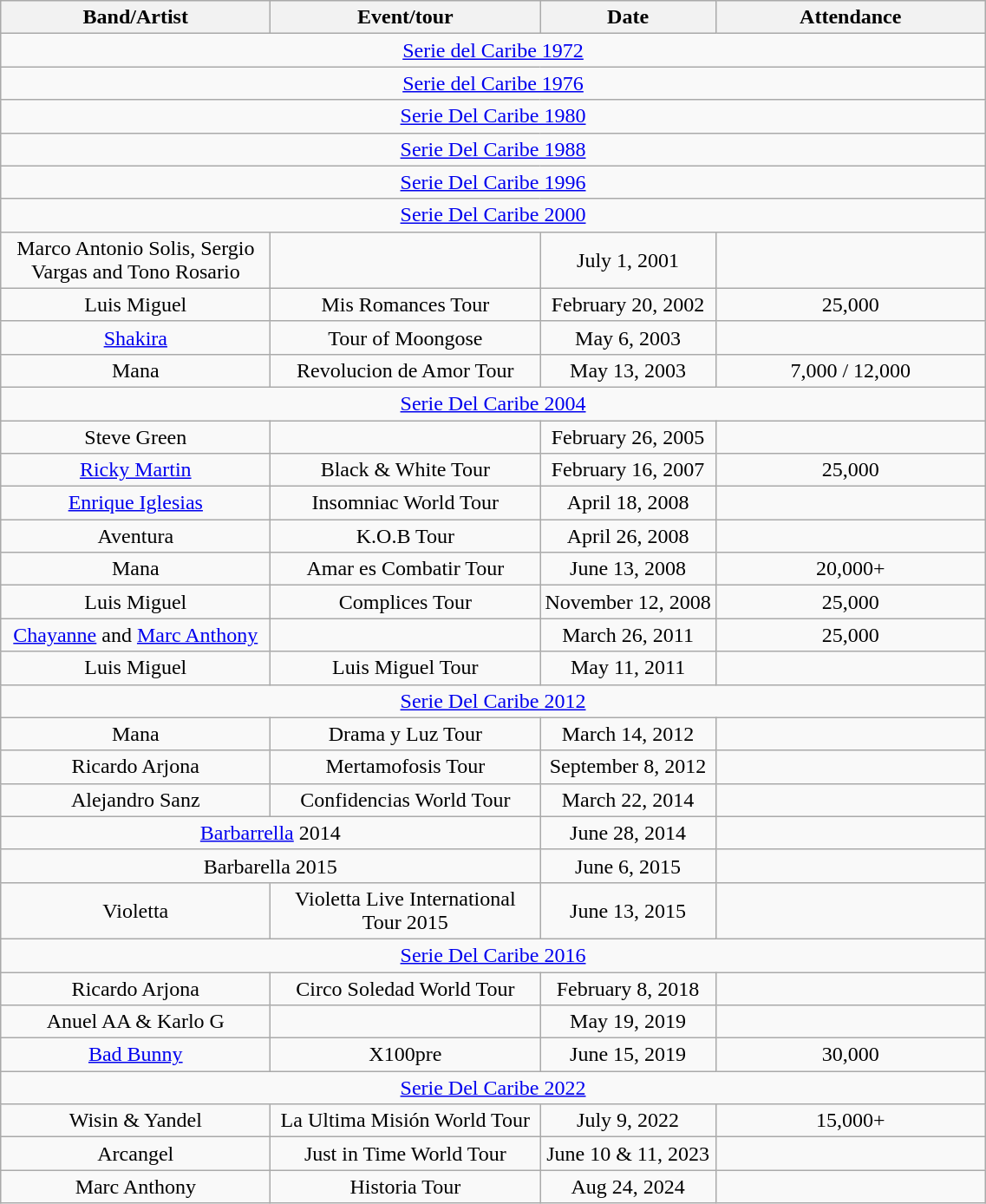<table class="wikitable mw-collapsible mw-uncollapsed" style="text-align:center;">
<tr>
<th width="200">Band/Artist</th>
<th width="200">Event/tour</th>
<th>Date</th>
<th width="200">Attendance</th>
</tr>
<tr>
<td colspan="4"><a href='#'>Serie del Caribe 1972</a></td>
</tr>
<tr>
<td colspan="4"><a href='#'>Serie del Caribe 1976</a></td>
</tr>
<tr>
<td colspan="4"><a href='#'>Serie Del Caribe 1980</a></td>
</tr>
<tr>
<td colspan="4"><a href='#'>Serie Del Caribe 1988</a></td>
</tr>
<tr>
<td colspan="4"><a href='#'>Serie Del Caribe 1996</a></td>
</tr>
<tr>
<td colspan="4"><a href='#'>Serie Del Caribe 2000</a></td>
</tr>
<tr>
<td>Marco Antonio Solis, Sergio Vargas and Tono Rosario</td>
<td></td>
<td>July 1, 2001</td>
<td></td>
</tr>
<tr>
<td>Luis Miguel</td>
<td>Mis Romances Tour</td>
<td>February 20, 2002</td>
<td>25,000</td>
</tr>
<tr>
<td><a href='#'>Shakira</a></td>
<td>Tour of Moongose</td>
<td>May 6, 2003</td>
<td></td>
</tr>
<tr>
<td>Mana</td>
<td>Revolucion de Amor Tour</td>
<td>May 13, 2003</td>
<td>7,000 / 12,000</td>
</tr>
<tr>
<td colspan="4"><a href='#'>Serie Del Caribe 2004</a></td>
</tr>
<tr>
<td>Steve Green</td>
<td></td>
<td>February 26, 2005</td>
<td></td>
</tr>
<tr>
<td><a href='#'>Ricky Martin</a></td>
<td>Black & White Tour</td>
<td>February 16, 2007</td>
<td>25,000</td>
</tr>
<tr>
<td><a href='#'>Enrique Iglesias</a></td>
<td>Insomniac World Tour</td>
<td>April 18, 2008</td>
<td></td>
</tr>
<tr>
<td>Aventura</td>
<td>K.O.B Tour</td>
<td>April 26, 2008</td>
<td></td>
</tr>
<tr>
<td>Mana</td>
<td>Amar es Combatir Tour</td>
<td>June 13, 2008</td>
<td>20,000+</td>
</tr>
<tr>
<td>Luis Miguel</td>
<td>Complices Tour</td>
<td>November 12, 2008</td>
<td>25,000</td>
</tr>
<tr>
<td><a href='#'>Chayanne</a> and <a href='#'>Marc Anthony</a></td>
<td></td>
<td>March 26, 2011</td>
<td>25,000</td>
</tr>
<tr>
<td>Luis Miguel</td>
<td>Luis Miguel Tour</td>
<td>May 11, 2011</td>
<td></td>
</tr>
<tr>
<td colspan="4"><a href='#'>Serie Del Caribe 2012</a></td>
</tr>
<tr>
<td>Mana</td>
<td>Drama y Luz Tour</td>
<td>March 14, 2012</td>
<td></td>
</tr>
<tr>
<td>Ricardo Arjona</td>
<td>Mertamofosis Tour</td>
<td>September 8, 2012</td>
<td></td>
</tr>
<tr>
<td>Alejandro Sanz</td>
<td>Confidencias World Tour</td>
<td>March 22, 2014</td>
<td></td>
</tr>
<tr>
<td colspan="2"><a href='#'>Barbarrella</a> 2014</td>
<td>June 28, 2014</td>
<td></td>
</tr>
<tr>
<td colspan="2">Barbarella 2015</td>
<td>June 6, 2015</td>
<td></td>
</tr>
<tr>
<td>Violetta</td>
<td>Violetta Live International Tour 2015</td>
<td>June 13, 2015</td>
<td></td>
</tr>
<tr>
<td colspan="4"><a href='#'>Serie Del Caribe 2016</a></td>
</tr>
<tr>
<td>Ricardo Arjona</td>
<td>Circo Soledad World Tour</td>
<td>February 8, 2018</td>
<td></td>
</tr>
<tr>
<td>Anuel AA & Karlo G</td>
<td></td>
<td>May 19, 2019</td>
<td></td>
</tr>
<tr>
<td><a href='#'>Bad Bunny</a></td>
<td>X100pre</td>
<td>June 15, 2019</td>
<td>30,000</td>
</tr>
<tr>
<td colspan="4"><a href='#'>Serie Del Caribe 2022</a></td>
</tr>
<tr>
<td>Wisin & Yandel</td>
<td>La Ultima Misión World Tour</td>
<td>July 9, 2022</td>
<td>15,000+</td>
</tr>
<tr>
<td>Arcangel</td>
<td>Just in Time World Tour</td>
<td>June 10 & 11, 2023</td>
</tr>
<tr>
<td>Marc Anthony</td>
<td>Historia Tour</td>
<td>Aug 24, 2024</td>
<td></td>
</tr>
</table>
